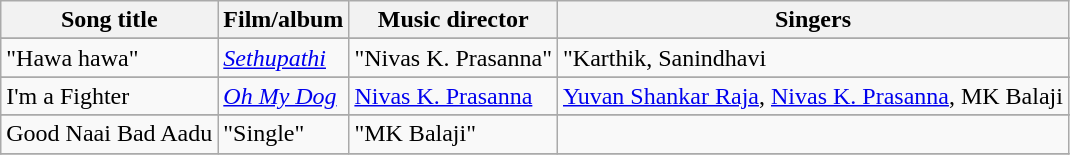<table class="wikitable sortable">
<tr>
<th>Song title</th>
<th>Film/album</th>
<th>Music director</th>
<th>Singers</th>
</tr>
<tr>
</tr>
<tr>
<td>"Hawa hawa"</td>
<td><em><a href='#'>Sethupathi</a></em></td>
<td>"Nivas K. Prasanna"</td>
<td>"Karthik, Sanindhavi</td>
</tr>
<tr>
</tr>
<tr>
<td>I'm a Fighter</td>
<td><em><a href='#'>Oh My Dog</a></em></td>
<td><a href='#'>Nivas K. Prasanna</a></td>
<td><a href='#'>Yuvan Shankar Raja</a>, <a href='#'>Nivas K. Prasanna</a>, MK Balaji</td>
</tr>
<tr>
</tr>
<tr>
<td>Good Naai Bad Aadu</td>
<td>"Single"</td>
<td>"MK Balaji"</td>
<td></td>
</tr>
<tr>
</tr>
</table>
